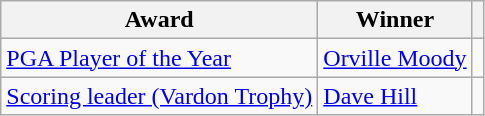<table class="wikitable">
<tr>
<th>Award</th>
<th>Winner</th>
<th></th>
</tr>
<tr>
<td><a href='#'>PGA Player of the Year</a></td>
<td> <a href='#'>Orville Moody</a></td>
<td></td>
</tr>
<tr>
<td><a href='#'>Scoring leader (Vardon Trophy)</a></td>
<td> <a href='#'>Dave Hill</a></td>
<td></td>
</tr>
</table>
